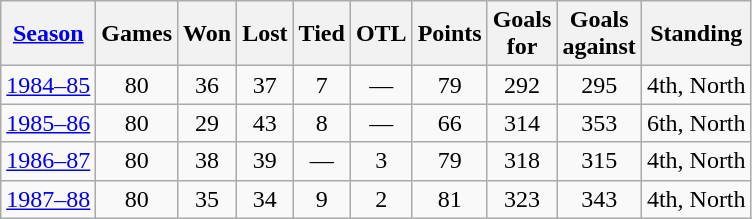<table class="wikitable" style="text-align:center">
<tr>
<th><a href='#'>Season</a></th>
<th>Games</th>
<th>Won</th>
<th>Lost</th>
<th>Tied</th>
<th>OTL</th>
<th>Points</th>
<th>Goals<br>for</th>
<th>Goals<br>against</th>
<th>Standing</th>
</tr>
<tr>
<td><a href='#'>1984–85</a></td>
<td>80</td>
<td>36</td>
<td>37</td>
<td>7</td>
<td>—</td>
<td>79</td>
<td>292</td>
<td>295</td>
<td>4th, North</td>
</tr>
<tr>
<td><a href='#'>1985–86</a></td>
<td>80</td>
<td>29</td>
<td>43</td>
<td>8</td>
<td>—</td>
<td>66</td>
<td>314</td>
<td>353</td>
<td>6th, North</td>
</tr>
<tr>
<td><a href='#'>1986–87</a></td>
<td>80</td>
<td>38</td>
<td>39</td>
<td>—</td>
<td>3</td>
<td>79</td>
<td>318</td>
<td>315</td>
<td>4th, North</td>
</tr>
<tr>
<td><a href='#'>1987–88</a></td>
<td>80</td>
<td>35</td>
<td>34</td>
<td>9</td>
<td>2</td>
<td>81</td>
<td>323</td>
<td>343</td>
<td>4th, North</td>
</tr>
</table>
